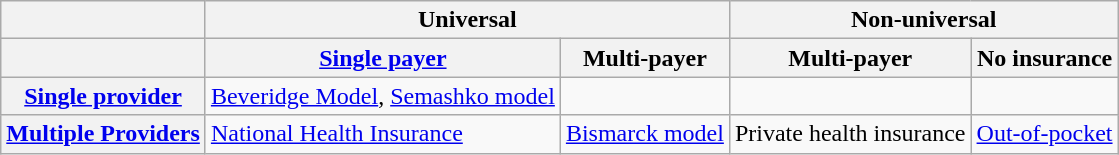<table class="wikitable">
<tr>
<th></th>
<th colspan="2">Universal</th>
<th colspan="2">Non-universal</th>
</tr>
<tr>
<th></th>
<th><a href='#'>Single payer</a></th>
<th>Multi-payer</th>
<th>Multi-payer</th>
<th>No insurance</th>
</tr>
<tr>
<th><a href='#'>Single provider</a></th>
<td><a href='#'>Beveridge Model</a>, <a href='#'>Semashko model</a></td>
<td></td>
<td></td>
<td></td>
</tr>
<tr>
<th><a href='#'>Multiple Providers</a></th>
<td><a href='#'>National Health Insurance</a></td>
<td><a href='#'>Bismarck model</a></td>
<td>Private health insurance</td>
<td><a href='#'>Out-of-pocket</a></td>
</tr>
</table>
